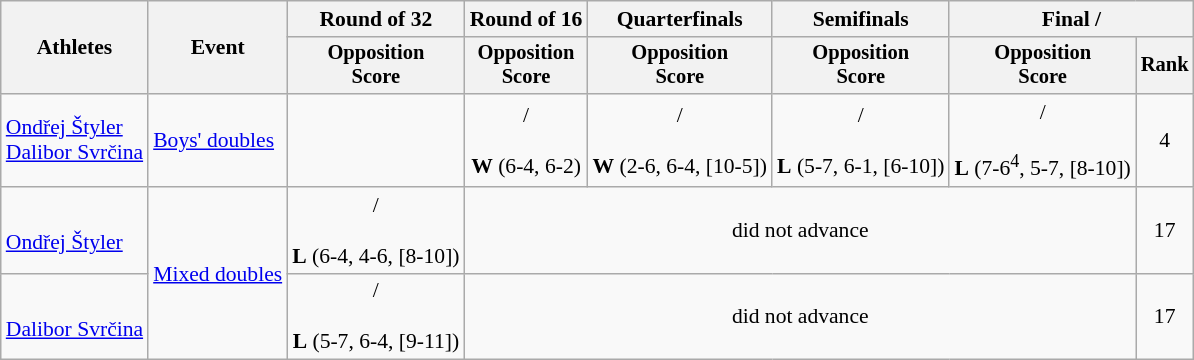<table class=wikitable style="font-size:90%">
<tr>
<th rowspan=2>Athletes</th>
<th rowspan=2>Event</th>
<th>Round of 32</th>
<th>Round of 16</th>
<th>Quarterfinals</th>
<th>Semifinals</th>
<th colspan=2>Final / </th>
</tr>
<tr style="font-size:95%">
<th>Opposition<br>Score</th>
<th>Opposition<br>Score</th>
<th>Opposition<br>Score</th>
<th>Opposition<br>Score</th>
<th>Opposition<br>Score</th>
<th>Rank</th>
</tr>
<tr align=center>
<td align=left><a href='#'>Ondřej Štyler</a><br><a href='#'>Dalibor Svrčina</a></td>
<td align=left><a href='#'>Boys' doubles</a></td>
<td></td>
<td> /<br><br><strong>W</strong> (6-4, 6-2)</td>
<td> /<br><br><strong>W</strong> (2-6, 6-4, [10-5])</td>
<td> /<br><br><strong>L</strong> (5-7, 6-1, [6-10])</td>
<td> /<br><br><strong>L</strong> (7-6<sup>4</sup>, 5-7, [8-10])</td>
<td>4</td>
</tr>
<tr align=center>
<td align=left><br><a href='#'>Ondřej Štyler</a></td>
<td rowspan=2 align=left><a href='#'>Mixed doubles</a></td>
<td> /<br><br><strong>L</strong> (6-4, 4-6, [8-10])</td>
<td colspan=4>did not advance</td>
<td>17</td>
</tr>
<tr align=center>
<td align=left><br><a href='#'>Dalibor Svrčina</a></td>
<td> /<br><br><strong>L</strong> (5-7, 6-4, [9-11])</td>
<td colspan=4>did not advance</td>
<td>17</td>
</tr>
</table>
